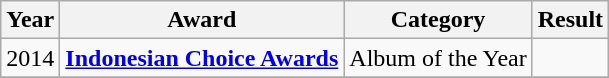<table class="wikitable">
<tr>
<th>Year</th>
<th>Award</th>
<th>Category</th>
<th>Result</th>
</tr>
<tr>
<td>2014</td>
<td><strong><a href='#'>Indonesian Choice Awards</a></strong></td>
<td>Album of the Year</td>
<td></td>
</tr>
<tr>
</tr>
</table>
